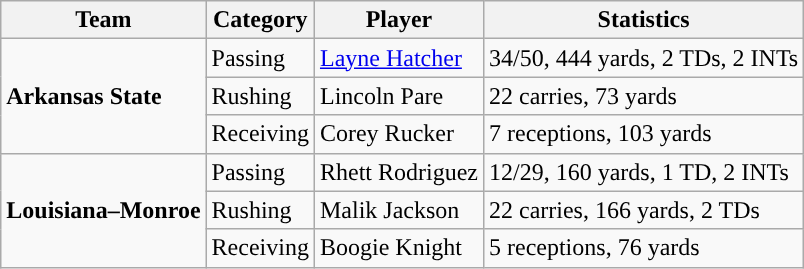<table class="wikitable" style="float: left;">
<tr>
<th>Team</th>
<th>Category</th>
<th>Player</th>
<th>Statistics</th>
</tr>
<tr>
<td rowspan=3><strong>Arkansas State</strong></td>
<td>Passing</td>
<td><a href='#'>Layne Hatcher</a></td>
<td>34/50, 444 yards, 2 TDs, 2 INTs</td>
</tr>
<tr>
<td>Rushing</td>
<td>Lincoln Pare</td>
<td>22 carries, 73 yards</td>
</tr>
<tr>
<td>Receiving</td>
<td>Corey Rucker</td>
<td>7 receptions, 103 yards</td>
</tr>
<tr>
<td rowspan=3><strong>Louisiana–Monroe</strong></td>
<td>Passing</td>
<td>Rhett Rodriguez</td>
<td>12/29, 160 yards, 1 TD, 2 INTs</td>
</tr>
<tr>
<td>Rushing</td>
<td>Malik Jackson</td>
<td>22 carries, 166 yards, 2 TDs</td>
</tr>
<tr>
<td>Receiving</td>
<td>Boogie Knight</td>
<td>5 receptions, 76 yards</td>
</tr>
</table>
